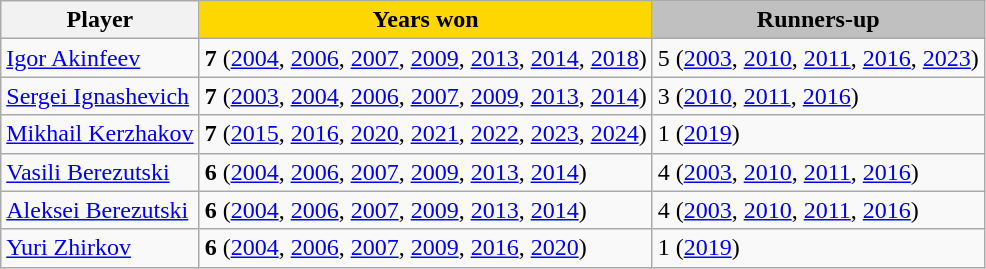<table class="wikitable" align="center">
<tr>
<th><strong>Player</strong></th>
<th style="background:gold;"><strong>Years won</strong></th>
<th style="background:silver;"><strong>Runners-up</strong></th>
</tr>
<tr>
<td><a href='#'>Igor Akinfeev</a></td>
<td><strong>7</strong> (<a href='#'>2004</a>, <a href='#'>2006</a>, <a href='#'>2007</a>, <a href='#'>2009</a>, <a href='#'>2013</a>, <a href='#'>2014</a>, <a href='#'>2018</a>)</td>
<td>5 (<a href='#'>2003</a>, <a href='#'>2010</a>, <a href='#'>2011</a>, <a href='#'>2016</a>, <a href='#'>2023</a>)</td>
</tr>
<tr>
<td><a href='#'>Sergei Ignashevich</a></td>
<td><strong>7</strong> (<a href='#'>2003</a>, <a href='#'>2004</a>, <a href='#'>2006</a>, <a href='#'>2007</a>, <a href='#'>2009</a>, <a href='#'>2013</a>, <a href='#'>2014</a>)</td>
<td>3 (<a href='#'>2010</a>, <a href='#'>2011</a>, <a href='#'>2016</a>)</td>
</tr>
<tr>
<td><a href='#'>Mikhail Kerzhakov</a></td>
<td><strong>7</strong> (<a href='#'>2015</a>, <a href='#'>2016</a>, <a href='#'>2020</a>, <a href='#'>2021</a>, <a href='#'>2022</a>, <a href='#'>2023</a>, <a href='#'>2024</a>)</td>
<td>1 (<a href='#'>2019</a>)</td>
</tr>
<tr>
<td><a href='#'>Vasili Berezutski</a></td>
<td><strong>6</strong> (<a href='#'>2004</a>, <a href='#'>2006</a>, <a href='#'>2007</a>, <a href='#'>2009</a>, <a href='#'>2013</a>, <a href='#'>2014</a>)</td>
<td>4 (<a href='#'>2003</a>, <a href='#'>2010</a>, <a href='#'>2011</a>, <a href='#'>2016</a>)</td>
</tr>
<tr>
<td><a href='#'>Aleksei Berezutski</a></td>
<td><strong>6</strong> (<a href='#'>2004</a>, <a href='#'>2006</a>, <a href='#'>2007</a>, <a href='#'>2009</a>, <a href='#'>2013</a>, <a href='#'>2014</a>)</td>
<td>4 (<a href='#'>2003</a>, <a href='#'>2010</a>, <a href='#'>2011</a>, <a href='#'>2016</a>)</td>
</tr>
<tr>
<td><a href='#'>Yuri Zhirkov</a></td>
<td><strong>6</strong> (<a href='#'>2004</a>, <a href='#'>2006</a>, <a href='#'>2007</a>, <a href='#'>2009</a>, <a href='#'>2016</a>, <a href='#'>2020</a>)</td>
<td>1 (<a href='#'>2019</a>)</td>
</tr>
</table>
